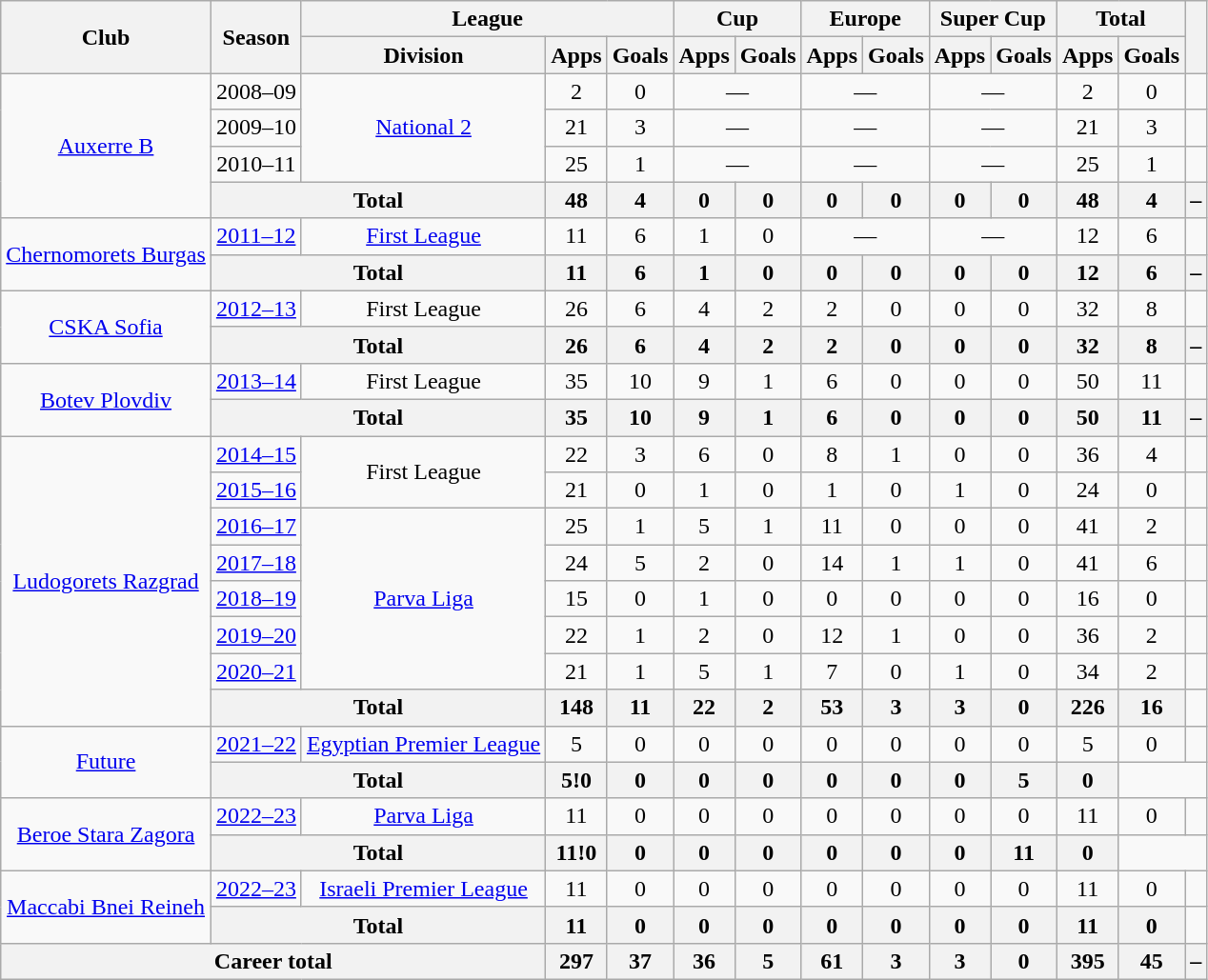<table class="wikitable" style="text-align: center">
<tr>
<th rowspan="2">Club</th>
<th rowspan="2">Season</th>
<th colspan="3">League</th>
<th colspan="2">Cup</th>
<th colspan="2">Europe</th>
<th colspan="2">Super Cup</th>
<th colspan="2">Total</th>
<th rowspan="2"></th>
</tr>
<tr>
<th>Division</th>
<th>Apps</th>
<th>Goals</th>
<th>Apps</th>
<th>Goals</th>
<th>Apps</th>
<th>Goals</th>
<th>Apps</th>
<th>Goals</th>
<th>Apps</th>
<th>Goals</th>
</tr>
<tr>
<td rowspan="4"><a href='#'>Auxerre B</a></td>
<td>2008–09</td>
<td rowspan="3"><a href='#'>National 2</a></td>
<td>2</td>
<td>0</td>
<td colspan="2">—</td>
<td colspan="2">—</td>
<td colspan="2">—</td>
<td>2</td>
<td>0</td>
<td></td>
</tr>
<tr>
<td>2009–10</td>
<td>21</td>
<td>3</td>
<td colspan="2">—</td>
<td colspan="2">—</td>
<td colspan="2">—</td>
<td>21</td>
<td>3</td>
<td></td>
</tr>
<tr>
<td>2010–11</td>
<td>25</td>
<td>1</td>
<td colspan="2">—</td>
<td colspan="2">—</td>
<td colspan="2">—</td>
<td>25</td>
<td>1</td>
<td></td>
</tr>
<tr>
<th colspan="2">Total</th>
<th>48</th>
<th>4</th>
<th>0</th>
<th>0</th>
<th>0</th>
<th>0</th>
<th>0</th>
<th>0</th>
<th>48</th>
<th>4</th>
<th>–</th>
</tr>
<tr>
<td rowspan="2"><a href='#'>Chernomorets Burgas</a></td>
<td><a href='#'>2011–12</a></td>
<td><a href='#'>First League</a></td>
<td>11</td>
<td>6</td>
<td>1</td>
<td>0</td>
<td colspan="2">—</td>
<td colspan="2">—</td>
<td>12</td>
<td>6</td>
<td></td>
</tr>
<tr>
<th colspan="2">Total</th>
<th>11</th>
<th>6</th>
<th>1</th>
<th>0</th>
<th>0</th>
<th>0</th>
<th>0</th>
<th>0</th>
<th>12</th>
<th>6</th>
<th>–</th>
</tr>
<tr>
<td rowspan="2"><a href='#'>CSKA Sofia</a></td>
<td><a href='#'>2012–13</a></td>
<td>First League</td>
<td>26</td>
<td>6</td>
<td>4</td>
<td>2</td>
<td>2</td>
<td>0</td>
<td>0</td>
<td>0</td>
<td>32</td>
<td>8</td>
<td></td>
</tr>
<tr>
<th colspan="2">Total</th>
<th>26</th>
<th>6</th>
<th>4</th>
<th>2</th>
<th>2</th>
<th>0</th>
<th>0</th>
<th>0</th>
<th>32</th>
<th>8</th>
<th>–</th>
</tr>
<tr>
<td rowspan="2"><a href='#'>Botev Plovdiv</a></td>
<td><a href='#'>2013–14</a></td>
<td>First League</td>
<td>35</td>
<td>10</td>
<td>9</td>
<td>1</td>
<td>6</td>
<td>0</td>
<td>0</td>
<td>0</td>
<td>50</td>
<td>11</td>
<td></td>
</tr>
<tr>
<th colspan="2">Total</th>
<th>35</th>
<th>10</th>
<th>9</th>
<th>1</th>
<th>6</th>
<th>0</th>
<th>0</th>
<th>0</th>
<th>50</th>
<th>11</th>
<th>–</th>
</tr>
<tr>
<td rowspan="8"><a href='#'>Ludogorets Razgrad</a></td>
<td><a href='#'>2014–15</a></td>
<td rowspan="2">First League</td>
<td>22</td>
<td>3</td>
<td>6</td>
<td>0</td>
<td>8</td>
<td>1</td>
<td>0</td>
<td>0</td>
<td>36</td>
<td>4</td>
<td></td>
</tr>
<tr>
<td><a href='#'>2015–16</a></td>
<td>21</td>
<td>0</td>
<td>1</td>
<td>0</td>
<td>1</td>
<td>0</td>
<td>1</td>
<td>0</td>
<td>24</td>
<td>0</td>
<td></td>
</tr>
<tr>
<td><a href='#'>2016–17</a></td>
<td rowspan="5"><a href='#'>Parva Liga</a></td>
<td>25</td>
<td>1</td>
<td>5</td>
<td>1</td>
<td>11</td>
<td>0</td>
<td>0</td>
<td>0</td>
<td>41</td>
<td>2</td>
<td></td>
</tr>
<tr>
<td><a href='#'>2017–18</a></td>
<td>24</td>
<td>5</td>
<td>2</td>
<td>0</td>
<td>14</td>
<td>1</td>
<td>1</td>
<td>0</td>
<td>41</td>
<td>6</td>
<td></td>
</tr>
<tr>
<td><a href='#'>2018–19</a></td>
<td>15</td>
<td>0</td>
<td>1</td>
<td>0</td>
<td>0</td>
<td>0</td>
<td>0</td>
<td>0</td>
<td>16</td>
<td>0</td>
<td></td>
</tr>
<tr>
<td><a href='#'>2019–20</a></td>
<td>22</td>
<td>1</td>
<td>2</td>
<td>0</td>
<td>12</td>
<td>1</td>
<td>0</td>
<td>0</td>
<td>36</td>
<td>2</td>
<td></td>
</tr>
<tr>
<td><a href='#'>2020–21</a></td>
<td>21</td>
<td>1</td>
<td>5</td>
<td>1</td>
<td>7</td>
<td>0</td>
<td>1</td>
<td>0</td>
<td>34</td>
<td>2</td>
<td></td>
</tr>
<tr>
<th colspan="2">Total</th>
<th>148</th>
<th>11</th>
<th>22</th>
<th>2</th>
<th>53</th>
<th>3</th>
<th>3</th>
<th>0</th>
<th>226</th>
<th>16</th>
</tr>
<tr>
<td rowspan="2"><a href='#'>Future</a></td>
<td><a href='#'>2021–22</a></td>
<td rowspan="1"><a href='#'>Egyptian Premier League</a></td>
<td>5</td>
<td>0</td>
<td>0</td>
<td>0</td>
<td>0</td>
<td>0</td>
<td>0</td>
<td>0</td>
<td>5</td>
<td>0</td>
<td></td>
</tr>
<tr>
<th colspan="2">Total</th>
<th>5!0</th>
<th>0</th>
<th>0</th>
<th>0</th>
<th>0</th>
<th>0</th>
<th>0</th>
<th>5</th>
<th>0</th>
</tr>
<tr>
<td rowspan="2"><a href='#'>Beroe Stara Zagora</a></td>
<td><a href='#'>2022–23</a></td>
<td rowspan="1"><a href='#'>Parva Liga</a></td>
<td>11</td>
<td>0</td>
<td>0</td>
<td>0</td>
<td>0</td>
<td>0</td>
<td>0</td>
<td>0</td>
<td>11</td>
<td>0</td>
<td></td>
</tr>
<tr>
<th colspan="2">Total</th>
<th>11!0</th>
<th>0</th>
<th>0</th>
<th>0</th>
<th>0</th>
<th>0</th>
<th>0</th>
<th>11</th>
<th>0</th>
</tr>
<tr>
<td rowspan="2"><a href='#'>Maccabi Bnei Reineh</a></td>
<td><a href='#'>2022–23</a></td>
<td rowspan="1"><a href='#'>Israeli Premier League</a></td>
<td>11</td>
<td>0</td>
<td>0</td>
<td>0</td>
<td>0</td>
<td>0</td>
<td>0</td>
<td>0</td>
<td>11</td>
<td>0</td>
<td></td>
</tr>
<tr>
<th colspan="2">Total</th>
<th>11</th>
<th>0</th>
<th>0</th>
<th>0</th>
<th>0</th>
<th>0</th>
<th>0</th>
<th>0</th>
<th>11</th>
<th>0</th>
</tr>
<tr>
<th colspan="3">Career total</th>
<th>297</th>
<th>37</th>
<th>36</th>
<th>5</th>
<th>61</th>
<th>3</th>
<th>3</th>
<th>0</th>
<th>395</th>
<th>45</th>
<th>–</th>
</tr>
</table>
